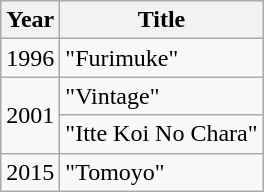<table class="wikitable">
<tr>
<th>Year</th>
<th>Title</th>
</tr>
<tr>
<td>1996</td>
<td>"Furimuke"</td>
</tr>
<tr>
<td rowspan="2">2001</td>
<td>"Vintage"</td>
</tr>
<tr>
<td>"Itte Koi No Chara"</td>
</tr>
<tr>
<td>2015</td>
<td>"Tomoyo"</td>
</tr>
</table>
